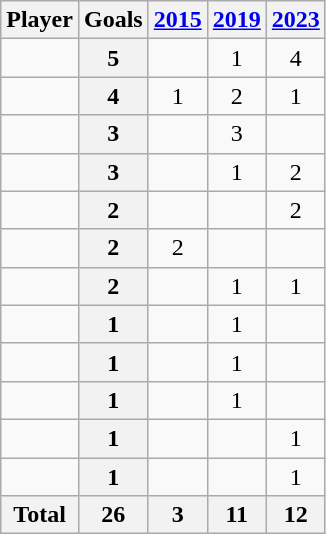<table class="wikitable sortable" style="text-align:center;">
<tr>
<th>Player</th>
<th>Goals</th>
<th><a href='#'>2015</a></th>
<th><a href='#'>2019</a></th>
<th><a href='#'>2023</a></th>
</tr>
<tr>
<td align="left"></td>
<th>5</th>
<td></td>
<td>1</td>
<td>4</td>
</tr>
<tr>
<td align="left"></td>
<th>4</th>
<td>1</td>
<td>2</td>
<td>1</td>
</tr>
<tr>
<td align="left"></td>
<th>3</th>
<td></td>
<td>3</td>
<td></td>
</tr>
<tr>
<td align="left"></td>
<th>3</th>
<td></td>
<td>1</td>
<td>2</td>
</tr>
<tr>
<td align="left"></td>
<th>2</th>
<td></td>
<td></td>
<td>2</td>
</tr>
<tr>
<td align="left"></td>
<th>2</th>
<td>2</td>
<td></td>
<td></td>
</tr>
<tr>
<td align="left"></td>
<th>2</th>
<td></td>
<td>1</td>
<td>1</td>
</tr>
<tr>
<td align="left"></td>
<th>1</th>
<td></td>
<td>1</td>
<td></td>
</tr>
<tr>
<td align="left"></td>
<th>1</th>
<td></td>
<td>1</td>
<td></td>
</tr>
<tr>
<td align="left"></td>
<th>1</th>
<td></td>
<td>1</td>
<td></td>
</tr>
<tr>
<td align="left"></td>
<th>1</th>
<td></td>
<td></td>
<td>1</td>
</tr>
<tr>
<td align="left"></td>
<th>1</th>
<td></td>
<td></td>
<td>1</td>
</tr>
<tr class="sortbottom">
<th>Total</th>
<th>26</th>
<th>3</th>
<th>11</th>
<th>12</th>
</tr>
</table>
